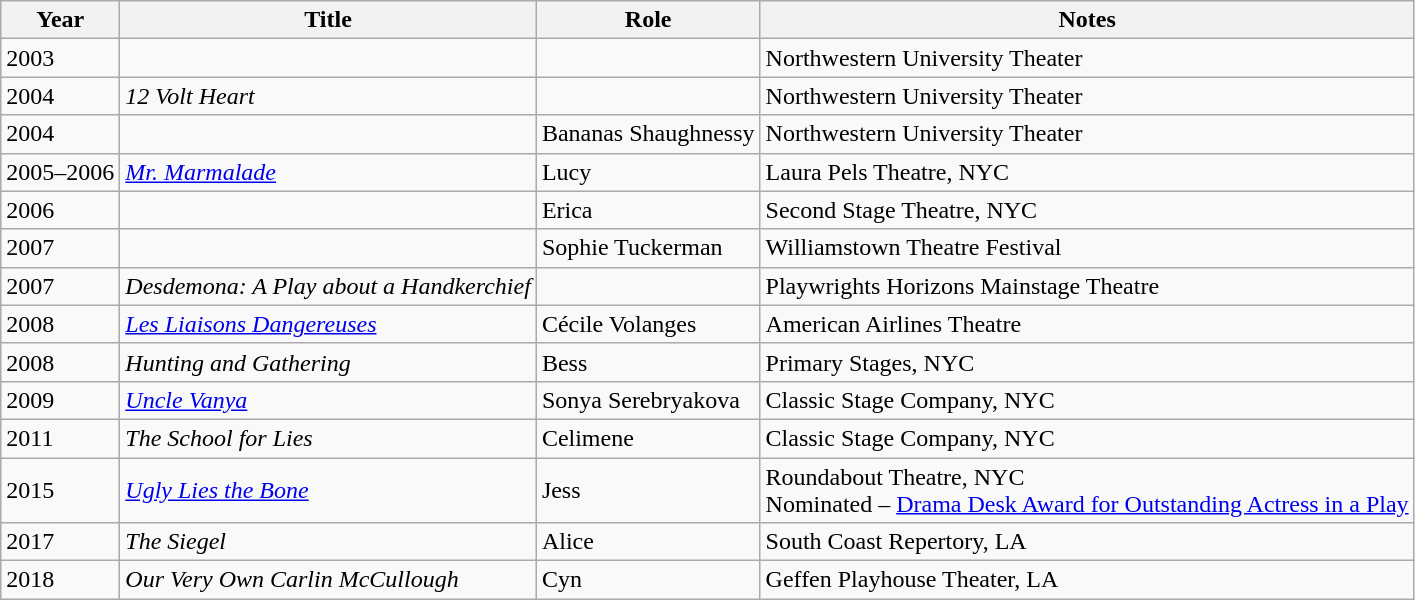<table class="wikitable">
<tr>
<th>Year</th>
<th>Title</th>
<th>Role</th>
<th>Notes</th>
</tr>
<tr>
<td>2003</td>
<td><em></em></td>
<td></td>
<td>Northwestern University Theater</td>
</tr>
<tr>
<td>2004</td>
<td><em>12 Volt Heart</em></td>
<td></td>
<td>Northwestern University Theater</td>
</tr>
<tr>
<td>2004</td>
<td><em></em></td>
<td>Bananas Shaughnessy</td>
<td>Northwestern University Theater</td>
</tr>
<tr>
<td>2005–2006</td>
<td><em><a href='#'>Mr. Marmalade</a></em></td>
<td>Lucy</td>
<td>Laura Pels Theatre, NYC</td>
</tr>
<tr>
<td>2006</td>
<td><em></em></td>
<td>Erica</td>
<td>Second Stage Theatre, NYC</td>
</tr>
<tr>
<td>2007</td>
<td><em></em></td>
<td>Sophie Tuckerman</td>
<td>Williamstown Theatre Festival</td>
</tr>
<tr>
<td>2007</td>
<td><em>Desdemona: A Play about a Handkerchief</em></td>
<td></td>
<td>Playwrights Horizons Mainstage Theatre</td>
</tr>
<tr>
<td>2008</td>
<td><em><a href='#'>Les Liaisons Dangereuses</a></em></td>
<td>Cécile Volanges</td>
<td>American Airlines Theatre</td>
</tr>
<tr>
<td>2008</td>
<td><em>Hunting and Gathering</em></td>
<td>Bess</td>
<td>Primary Stages, NYC</td>
</tr>
<tr>
<td>2009</td>
<td><em><a href='#'>Uncle Vanya</a></em></td>
<td>Sonya Serebryakova</td>
<td>Classic Stage Company, NYC</td>
</tr>
<tr>
<td>2011</td>
<td><em>The School for Lies</em></td>
<td>Celimene</td>
<td>Classic Stage Company, NYC</td>
</tr>
<tr>
<td>2015</td>
<td><em><a href='#'>Ugly Lies the Bone</a></em></td>
<td>Jess</td>
<td>Roundabout Theatre, NYC<br>Nominated – <a href='#'>Drama Desk Award for Outstanding Actress in a Play</a></td>
</tr>
<tr>
<td>2017</td>
<td><em>The Siegel</em></td>
<td>Alice</td>
<td>South Coast Repertory, LA</td>
</tr>
<tr>
<td>2018</td>
<td><em>Our Very Own Carlin McCullough</em></td>
<td>Cyn</td>
<td>Geffen Playhouse Theater, LA</td>
</tr>
</table>
